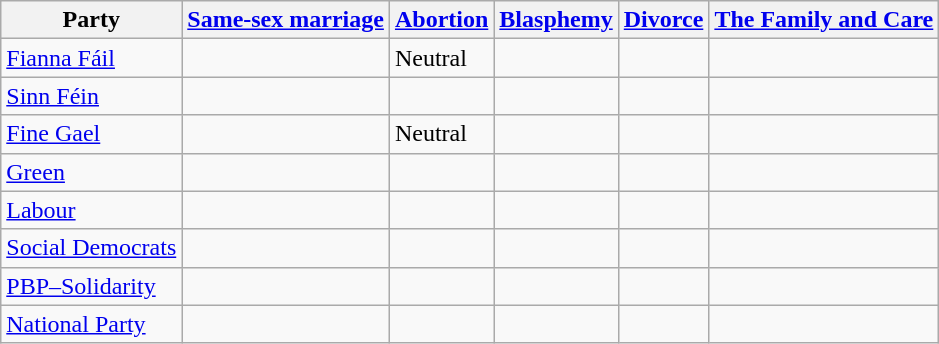<table class="wikitable">
<tr>
<th>Party</th>
<th><a href='#'>Same-sex marriage</a></th>
<th><a href='#'>Abortion</a></th>
<th><a href='#'>Blasphemy</a></th>
<th><a href='#'>Divorce</a></th>
<th><a href='#'>The Family and Care</a></th>
</tr>
<tr>
<td><a href='#'>Fianna Fáil</a></td>
<td></td>
<td>Neutral</td>
<td></td>
<td></td>
<td></td>
</tr>
<tr>
<td><a href='#'>Sinn Féin</a></td>
<td></td>
<td></td>
<td></td>
<td></td>
<td></td>
</tr>
<tr>
<td><a href='#'>Fine Gael</a></td>
<td></td>
<td>Neutral</td>
<td></td>
<td></td>
<td></td>
</tr>
<tr>
<td><a href='#'>Green</a></td>
<td></td>
<td></td>
<td></td>
<td></td>
<td></td>
</tr>
<tr>
<td><a href='#'>Labour</a></td>
<td></td>
<td></td>
<td></td>
<td></td>
<td></td>
</tr>
<tr>
<td><a href='#'>Social Democrats</a></td>
<td></td>
<td></td>
<td></td>
<td></td>
<td></td>
</tr>
<tr>
<td><a href='#'>PBP–Solidarity</a></td>
<td></td>
<td></td>
<td></td>
<td></td>
<td></td>
</tr>
<tr>
<td><a href='#'>National Party</a></td>
<td></td>
<td></td>
<td></td>
<td></td>
<td></td>
</tr>
</table>
